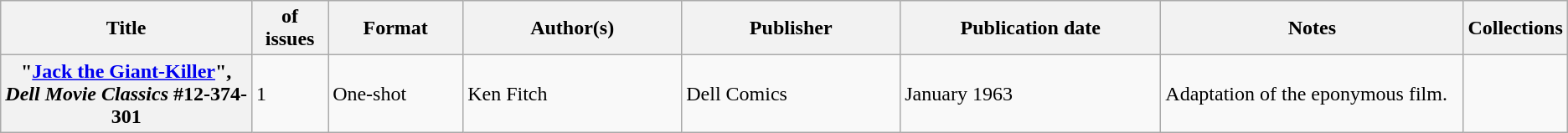<table class="wikitable">
<tr>
<th>Title</th>
<th style="width:40pt"> of issues</th>
<th style="width:75pt">Format</th>
<th style="width:125pt">Author(s)</th>
<th style="width:125pt">Publisher</th>
<th style="width:150pt">Publication date</th>
<th style="width:175pt">Notes</th>
<th>Collections</th>
</tr>
<tr>
<th>"<a href='#'>Jack the Giant-Killer</a>", <em>Dell Movie Classics</em> #12-374-301</th>
<td>1</td>
<td>One-shot</td>
<td>Ken Fitch</td>
<td>Dell Comics</td>
<td>January 1963</td>
<td>Adaptation of the eponymous film.</td>
<td></td>
</tr>
</table>
